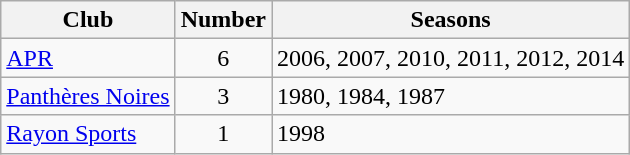<table class="wikitable sortable">
<tr>
<th>Club</th>
<th>Number</th>
<th>Seasons</th>
</tr>
<tr>
<td><a href='#'>APR</a></td>
<td style="text-align:center">6</td>
<td>2006, 2007, 2010, 2011, 2012, 2014</td>
</tr>
<tr>
<td><a href='#'>Panthères Noires</a></td>
<td style="text-align:center">3</td>
<td>1980, 1984, 1987</td>
</tr>
<tr>
<td><a href='#'>Rayon Sports</a></td>
<td style="text-align:center">1</td>
<td>1998</td>
</tr>
</table>
